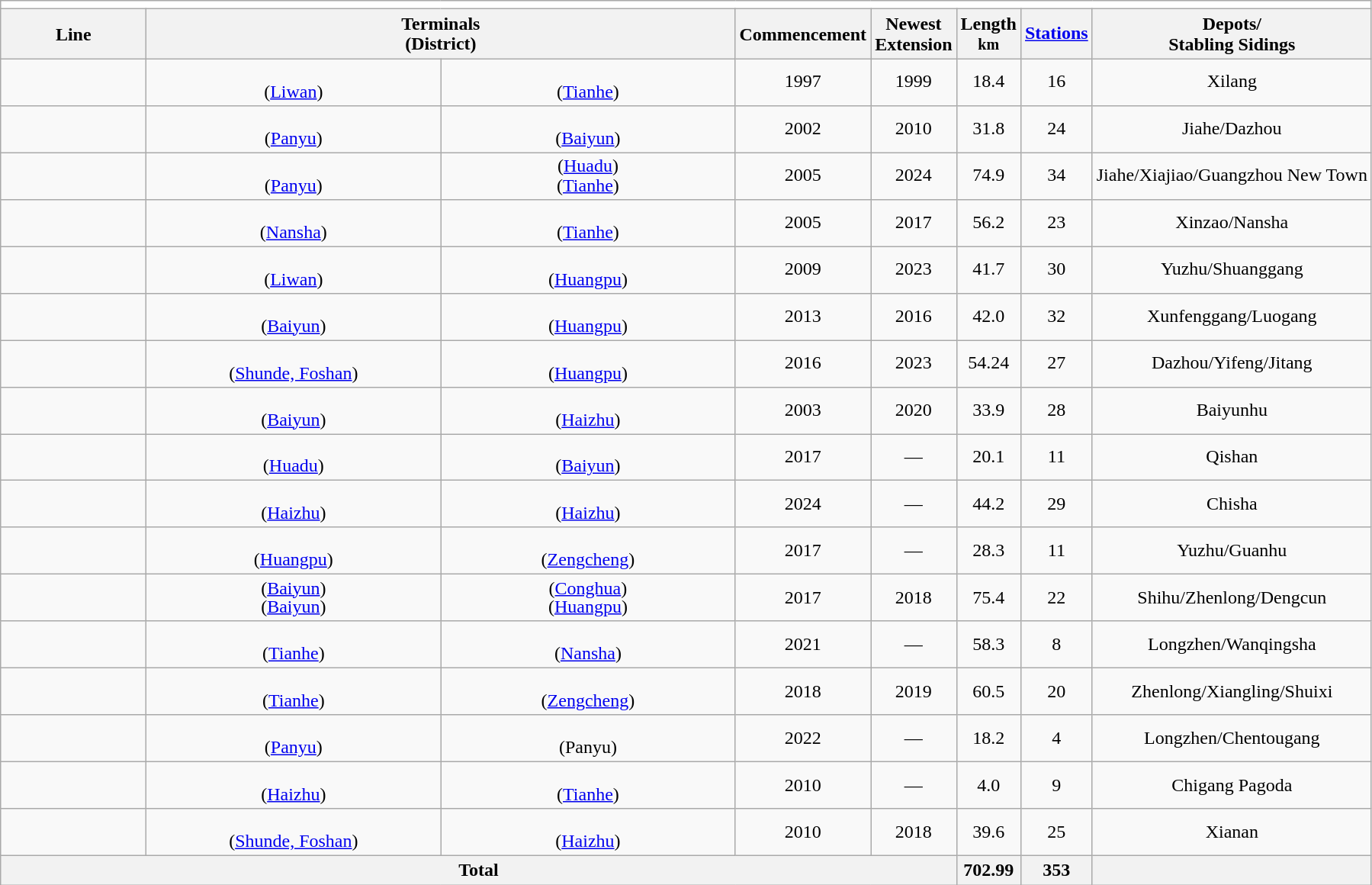<table class="wikitable sortable" style="cell-padding:1.5; font-size:100%; text-align:center;">
<tr>
<td colspan="8" bgcolor="#fff"></td>
</tr>
<tr>
<th data-sort-type="text" style="width:120px;">Line</th>
<th class="unsortable" colspan="2" style="width:500px; line-height:1.05;">Terminals<br>(District)</th>
<th>Commencement</th>
<th>Newest<br>Extension</th>
<th style="line-height:1.05">Length<br><small>km</small></th>
<th style="line-height:1.05"><a href='#'>Stations</a></th>
<th>Depots/<br>Stabling Sidings</th>
</tr>
<tr>
<td style="line-height:1.05"></td>
<td style="width:250px; line-height:1.05"><strong></strong><br>(<a href='#'>Liwan</a>)</td>
<td style="width:250px; line-height:1.05"><strong></strong><br>(<a href='#'>Tianhe</a>)</td>
<td style="line-height:1.05">1997</td>
<td style="line-height:1.05">1999</td>
<td style="line-height:1.05">18.4</td>
<td style="line-height:1.05">16</td>
<td style="line-height:1.05">Xilang</td>
</tr>
<tr>
<td style="line-height:1.05"></td>
<td style="width:250px; line-height:1.05"><strong></strong><br>(<a href='#'>Panyu</a>)</td>
<td style="width:250px; line-height:1.05"><strong></strong><br>(<a href='#'>Baiyun</a>)</td>
<td style="line-height:1.05">2002</td>
<td style="line-height:1.05">2010</td>
<td style="line-height:1.05">31.8</td>
<td style="line-height:1.05">24</td>
<td style="line-height:1.05">Jiahe/Dazhou</td>
</tr>
<tr>
<td style="line-height:1.05"></td>
<td style="width:250px; line-height:1.05"><strong></strong><br>(<a href='#'>Panyu</a>)</td>
<td style="width:250px; line-height:1.05"><strong></strong> (<a href='#'>Huadu</a>)<br><strong></strong> (<a href='#'>Tianhe</a>)</td>
<td style="line-height:1.05">2005</td>
<td style="line-height:1.05">2024</td>
<td style="line-height:1.05">74.9</td>
<td style="line-height:1.05">34</td>
<td style="line-height:1.05">Jiahe/Xiajiao/Guangzhou New Town</td>
</tr>
<tr>
<td style="line-height:1.05"></td>
<td style="width:250px; line-height:1.05"><strong></strong><br>(<a href='#'>Nansha</a>)</td>
<td style="width:250px; line-height:1.05"><strong></strong><br>(<a href='#'>Tianhe</a>)</td>
<td style="line-height:1.05">2005</td>
<td style="line-height:1.05">2017</td>
<td style="line-height:1.05">56.2</td>
<td style="line-height:1.05">23</td>
<td style="line-height:1.05">Xinzao/Nansha</td>
</tr>
<tr>
<td style="line-height:1.05"></td>
<td style="width:250px; line-height:1.05"><strong></strong><br>(<a href='#'>Liwan</a>)</td>
<td style="width:250px; line-height:1.05"><strong></strong><br>(<a href='#'>Huangpu</a>)</td>
<td style="line-height:1.05">2009</td>
<td style="line-height:1.05">2023</td>
<td style="line-height:1.05">41.7</td>
<td style="line-height:1.05">30</td>
<td style="line-height:1.05">Yuzhu/Shuanggang</td>
</tr>
<tr>
<td style="line-height:1.05"></td>
<td style="width:250px; line-height:1.05"><strong></strong><br>(<a href='#'>Baiyun</a>)</td>
<td style="width:250px; line-height:1.05"><strong></strong><br>(<a href='#'>Huangpu</a>)</td>
<td style="line-height:1.05">2013</td>
<td style="line-height:1.05">2016</td>
<td style="line-height:1.05">42.0</td>
<td style="line-height:1.05">32</td>
<td style="line-height:1.05">Xunfenggang/Luogang</td>
</tr>
<tr>
<td style="line-height:1.05"></td>
<td style="width:250px; line-height:1.05"><strong></strong><br>(<a href='#'>Shunde, Foshan</a>)</td>
<td style="width:250px; line-height:1.05"><strong></strong><br>(<a href='#'>Huangpu</a>)</td>
<td style="line-height:1.05">2016</td>
<td style="line-height:1.05">2023</td>
<td style="line-height:1.05">54.24</td>
<td style="line-height:1.05">27</td>
<td style="line-height:1.05">Dazhou/Yifeng/Jitang</td>
</tr>
<tr>
<td style="line-height:1.05"></td>
<td style="width:250px; line-height:1.05"><strong></strong><br>(<a href='#'>Baiyun</a>)</td>
<td style="width:250px; line-height:1.05"><strong></strong><br>(<a href='#'>Haizhu</a>)</td>
<td style="line-height:1.05">2003</td>
<td style="line-height:1.05">2020</td>
<td style="line-height:1.05">33.9</td>
<td style="line-height:1.05">28</td>
<td style="line-height:1.05">Baiyunhu</td>
</tr>
<tr>
<td style="line-height:1.05"></td>
<td style="width:250px; line-height:1.05"><strong></strong><br>(<a href='#'>Huadu</a>)</td>
<td style="width:250px; line-height:1.05"><strong></strong><br>(<a href='#'>Baiyun</a>)</td>
<td style="line-height:1.05">2017</td>
<td style="line-height:1.05">—</td>
<td style="line-height:1.05">20.1</td>
<td style="line-height:1.05">11</td>
<td style="line-height:1.05">Qishan</td>
</tr>
<tr>
<td style="line-height:1.05"><br></td>
<td style="width:250px; line-height:1.05"><strong></strong><br>(<a href='#'>Haizhu</a>)</td>
<td style="width:250px; line-height:1.05"><strong></strong><br>(<a href='#'>Haizhu</a>)</td>
<td style="line-height:1.05">2024</td>
<td style="line-height:1.05">—</td>
<td style="line-height:1.05">44.2</td>
<td style="line-height:1.05">29</td>
<td style="line-height:1.05">Chisha</td>
</tr>
<tr>
<td style="line-height:1.05"></td>
<td style="width:250px; line-height:1.05"><strong></strong><br>(<a href='#'>Huangpu</a>)</td>
<td style="width:250px; line-height:1.05"><strong></strong><br>(<a href='#'>Zengcheng</a>)</td>
<td style="line-height:1.05">2017</td>
<td style="line-height:1.05">—</td>
<td style="line-height:1.05">28.3</td>
<td style="line-height:1.05">11</td>
<td style="line-height:1.05">Yuzhu/Guanhu</td>
</tr>
<tr>
<td style="line-height:1.05"></td>
<td style="width:250px; line-height:1.05"><strong></strong> (<a href='#'>Baiyun</a>)<br><strong></strong> (<a href='#'>Baiyun</a>)</td>
<td style="width:250px; line-height:1.05"><strong></strong> (<a href='#'>Conghua</a>)<br><strong></strong> (<a href='#'>Huangpu</a>)</td>
<td style="line-height:1.05">2017</td>
<td style="line-height:1.05">2018</td>
<td style="line-height:1.05">75.4</td>
<td style="line-height:1.05">22</td>
<td style="line-height:1.05">Shihu/Zhenlong/Dengcun</td>
</tr>
<tr>
<td style="line-height:1.05"></td>
<td style="width:250px; line-height:1.05"><strong></strong><br>(<a href='#'>Tianhe</a>)</td>
<td style="width:250px; line-height:1.05"><strong></strong><br>(<a href='#'>Nansha</a>)</td>
<td style="line-height:1.05">2021</td>
<td style="line-height:1.05">—</td>
<td style="line-height:1.05">58.3</td>
<td style="line-height:1.05">8</td>
<td style="line-height:1.05">Longzhen/Wanqingsha</td>
</tr>
<tr>
<td style="line-height:1.05"></td>
<td style="width:250px; line-height:1.05"><strong></strong><br>(<a href='#'>Tianhe</a>)</td>
<td style="width:250px; line-height:1.05"><strong></strong><br>(<a href='#'>Zengcheng</a>)</td>
<td style="line-height:1.05">2018</td>
<td style="line-height:1.05">2019</td>
<td style="line-height:1.05">60.5</td>
<td style="line-height:1.05">20</td>
<td style="line-height:1.05">Zhenlong/Xiangling/Shuixi</td>
</tr>
<tr>
<td style="line-height:1.05"></td>
<td style="width:250px; line-height:1.05"><strong></strong><br>(<a href='#'>Panyu</a>)</td>
<td style="width:250px; line-height:1.05"><strong></strong><br>(Panyu)</td>
<td style="line-height:1.05">2022</td>
<td style="line-height:1.05">—</td>
<td style="line-height:1.05">18.2</td>
<td style="line-height:1.05">4</td>
<td style="line-height:1.05">Longzhen/Chentougang</td>
</tr>
<tr>
<td style="line-height:1.05"></td>
<td style="width:250px; line-height:1.05"><strong></strong><br>(<a href='#'>Haizhu</a>)</td>
<td style="width:250px; line-height:1.05"><strong></strong><br>(<a href='#'>Tianhe</a>)</td>
<td style="line-height:1.05">2010</td>
<td style="line-height:1.05">—</td>
<td style="line-height:1.05">4.0</td>
<td style="line-height:1.05">9</td>
<td style="line-height:1.05">Chigang Pagoda</td>
</tr>
<tr>
<td style="line-height:1.05"></td>
<td style="width:250px; line-height:1.05"><strong></strong><br>(<a href='#'>Shunde, Foshan</a>)</td>
<td style="width:250px; line-height:1.05"><strong></strong><br>(<a href='#'>Haizhu</a>)</td>
<td style="line-height:1.05">2010</td>
<td style="line-height:1.05">2018</td>
<td style="line-height:1.05">39.6</td>
<td style="line-height:1.05">25</td>
<td style="line-height:1.05">Xianan</td>
</tr>
<tr class="sortbottom">
<th colspan="5" style="line-height:1.05;">Total</th>
<th>702.99</th>
<th>353</th>
<th style="line-height:1.05;"></th>
</tr>
</table>
